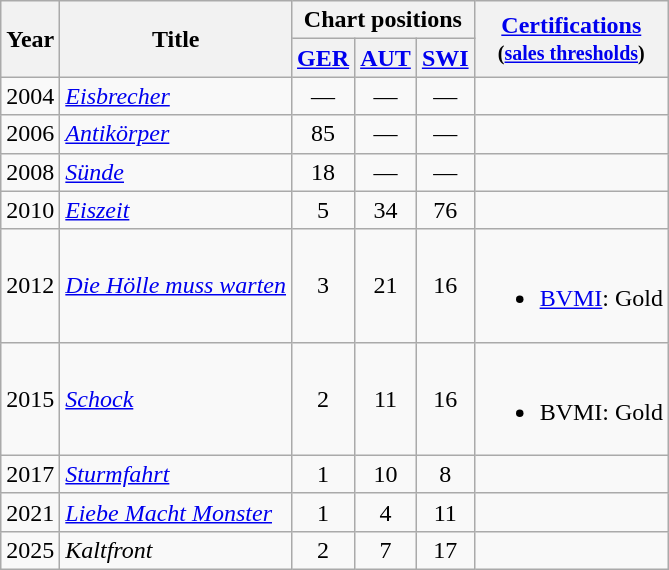<table class="wikitable">
<tr>
<th rowspan="2">Year</th>
<th rowspan="2">Title</th>
<th colspan="3">Chart positions</th>
<th rowspan="2"><a href='#'>Certifications</a> <br><small>(<a href='#'>sales thresholds</a>)</small></th>
</tr>
<tr>
<th><a href='#'>GER</a><br></th>
<th><a href='#'>AUT</a><br></th>
<th><a href='#'>SWI</a><br></th>
</tr>
<tr>
<td>2004</td>
<td><em><a href='#'>Eisbrecher</a></em></td>
<td style="text-align:center;">—</td>
<td style="text-align:center;">—</td>
<td style="text-align:center;">—</td>
<td align="center"></td>
</tr>
<tr>
<td>2006</td>
<td><em><a href='#'>Antikörper</a></em></td>
<td style="text-align:center;">85</td>
<td style="text-align:center;">—</td>
<td style="text-align:center;">—</td>
<td align="center"></td>
</tr>
<tr>
<td>2008</td>
<td><em><a href='#'>Sünde</a></em></td>
<td style="text-align:center;">18</td>
<td style="text-align:center;">—</td>
<td style="text-align:center;">—</td>
<td align="center"></td>
</tr>
<tr>
<td>2010</td>
<td><em><a href='#'>Eiszeit</a></em></td>
<td style="text-align:center;">5</td>
<td style="text-align:center;">34</td>
<td style="text-align:center;">76</td>
<td align="center"></td>
</tr>
<tr>
<td>2012</td>
<td><em><a href='#'>Die Hölle muss warten</a></em></td>
<td style="text-align:center;">3</td>
<td style="text-align:center;">21</td>
<td style="text-align:center;">16</td>
<td><br><ul><li><a href='#'>BVMI</a>: Gold</li></ul></td>
</tr>
<tr>
<td>2015</td>
<td><em><a href='#'>Schock</a></em></td>
<td style="text-align:center;">2</td>
<td style="text-align:center;">11</td>
<td style="text-align:center;">16</td>
<td><br><ul><li>BVMI: Gold</li></ul></td>
</tr>
<tr>
<td>2017</td>
<td><em><a href='#'>Sturmfahrt</a></em></td>
<td style="text-align:center;">1</td>
<td style="text-align:center;">10</td>
<td style="text-align:center;">8</td>
<td align="center"></td>
</tr>
<tr>
<td>2021</td>
<td><em><a href='#'>Liebe Macht Monster</a></em></td>
<td style="text-align:center;">1</td>
<td style="text-align:center;">4</td>
<td style="text-align:center;">11</td>
<td align="center"></td>
</tr>
<tr>
<td>2025</td>
<td><em>Kaltfront</em></td>
<td style="text-align:center;">2</td>
<td style="text-align:center;">7<br></td>
<td style="text-align:center;">17</td>
<td align="center"></td>
</tr>
</table>
